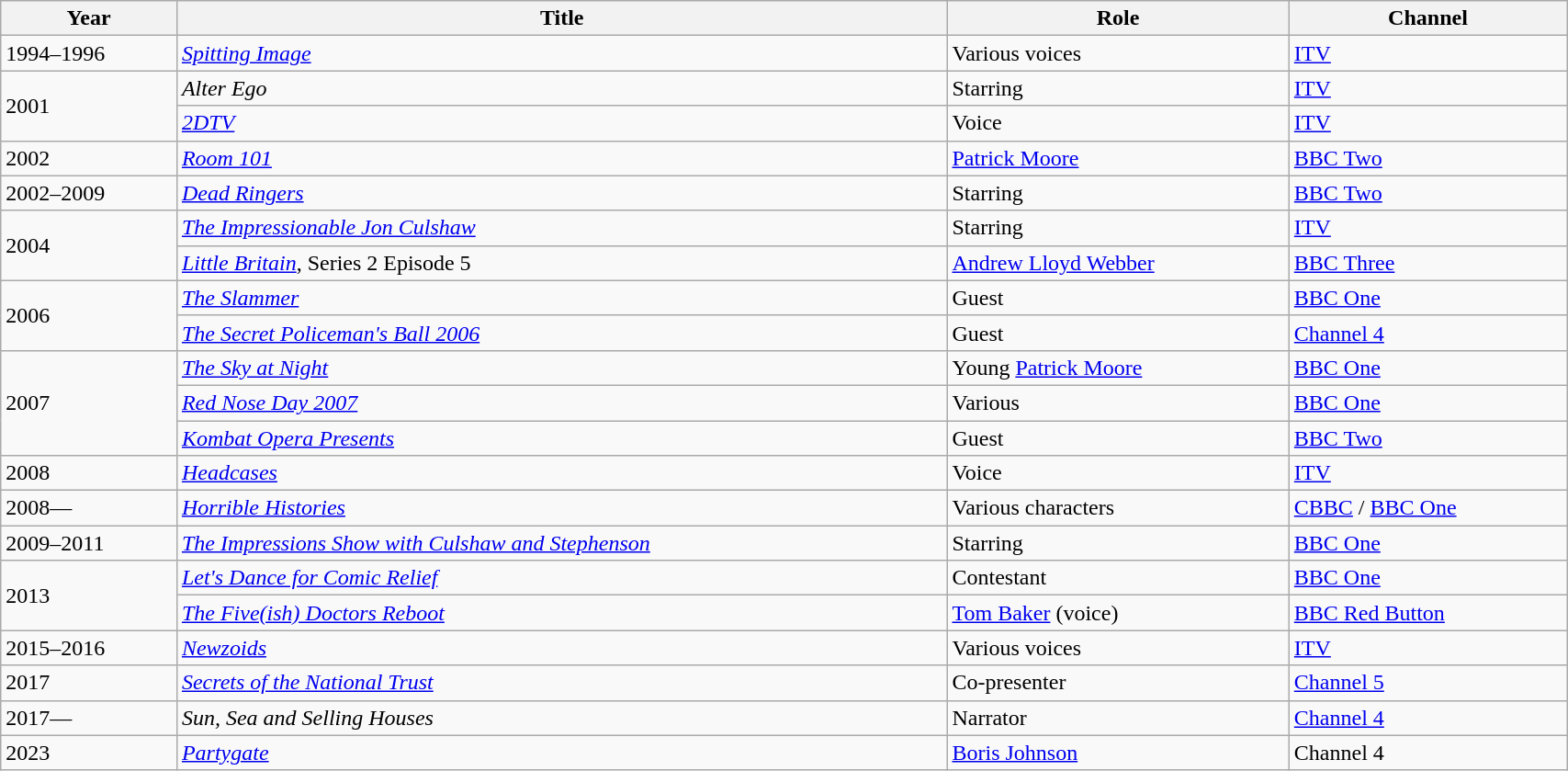<table class="wikitable" style="width:90%;">
<tr>
<th>Year</th>
<th>Title</th>
<th>Role</th>
<th>Channel</th>
</tr>
<tr>
<td>1994–1996</td>
<td><em><a href='#'>Spitting Image</a></em></td>
<td>Various voices</td>
<td><a href='#'>ITV</a></td>
</tr>
<tr>
<td rowspan=2>2001</td>
<td><em>Alter Ego</em></td>
<td>Starring</td>
<td><a href='#'>ITV</a></td>
</tr>
<tr>
<td><em><a href='#'>2DTV</a></em></td>
<td>Voice</td>
<td><a href='#'>ITV</a></td>
</tr>
<tr>
<td>2002</td>
<td><em><a href='#'>Room 101</a></em></td>
<td><a href='#'>Patrick Moore</a></td>
<td><a href='#'>BBC Two</a></td>
</tr>
<tr>
<td>2002–2009</td>
<td><em><a href='#'>Dead Ringers</a></em></td>
<td>Starring</td>
<td><a href='#'>BBC Two</a></td>
</tr>
<tr>
<td rowspan=2>2004</td>
<td><em><a href='#'>The Impressionable Jon Culshaw</a></em></td>
<td>Starring</td>
<td><a href='#'>ITV</a></td>
</tr>
<tr>
<td><em><a href='#'>Little Britain</a></em>, Series 2 Episode 5</td>
<td><a href='#'>Andrew Lloyd Webber</a></td>
<td><a href='#'>BBC Three</a></td>
</tr>
<tr>
<td rowspan=2>2006</td>
<td><em><a href='#'>The Slammer</a></em></td>
<td>Guest</td>
<td><a href='#'>BBC One</a></td>
</tr>
<tr>
<td><em><a href='#'>The Secret Policeman's Ball 2006</a></em></td>
<td>Guest</td>
<td><a href='#'>Channel 4</a></td>
</tr>
<tr>
<td rowspan=3>2007</td>
<td><em><a href='#'>The Sky at Night</a></em></td>
<td>Young <a href='#'>Patrick Moore</a></td>
<td><a href='#'>BBC One</a></td>
</tr>
<tr>
<td><em><a href='#'>Red Nose Day 2007</a></em></td>
<td>Various</td>
<td><a href='#'>BBC One</a></td>
</tr>
<tr>
<td><em><a href='#'>Kombat Opera Presents</a></em></td>
<td>Guest</td>
<td><a href='#'>BBC Two</a></td>
</tr>
<tr>
<td>2008</td>
<td><em><a href='#'>Headcases</a></em></td>
<td>Voice</td>
<td><a href='#'>ITV</a></td>
</tr>
<tr>
<td>2008—</td>
<td><em><a href='#'>Horrible Histories</a></em></td>
<td>Various characters</td>
<td><a href='#'>CBBC</a> / <a href='#'>BBC One</a></td>
</tr>
<tr>
<td>2009–2011</td>
<td><em><a href='#'>The Impressions Show with Culshaw and Stephenson</a></em></td>
<td>Starring</td>
<td><a href='#'>BBC One</a></td>
</tr>
<tr>
<td rowspan=2>2013</td>
<td><em><a href='#'>Let's Dance for Comic Relief</a></em></td>
<td>Contestant</td>
<td><a href='#'>BBC One</a></td>
</tr>
<tr>
<td><em><a href='#'>The Five(ish) Doctors Reboot</a></em></td>
<td><a href='#'>Tom Baker</a> (voice)</td>
<td><a href='#'>BBC Red Button</a></td>
</tr>
<tr>
<td>2015–2016</td>
<td><em><a href='#'>Newzoids</a></em></td>
<td>Various voices</td>
<td><a href='#'>ITV</a></td>
</tr>
<tr>
<td>2017</td>
<td><em><a href='#'>Secrets of the National Trust</a></em></td>
<td>Co-presenter</td>
<td><a href='#'>Channel 5</a></td>
</tr>
<tr>
<td>2017—</td>
<td><em>Sun, Sea and Selling Houses</em></td>
<td>Narrator</td>
<td><a href='#'>Channel 4</a></td>
</tr>
<tr>
<td>2023</td>
<td><em><a href='#'>Partygate</a></em></td>
<td><a href='#'>Boris Johnson</a></td>
<td>Channel 4</td>
</tr>
</table>
